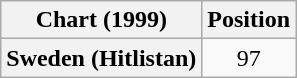<table class="wikitable plainrowheaders" style="text-align:center">
<tr>
<th scope="col">Chart (1999)</th>
<th scope="col">Position</th>
</tr>
<tr>
<th scope="row">Sweden (Hitlistan)</th>
<td>97</td>
</tr>
</table>
